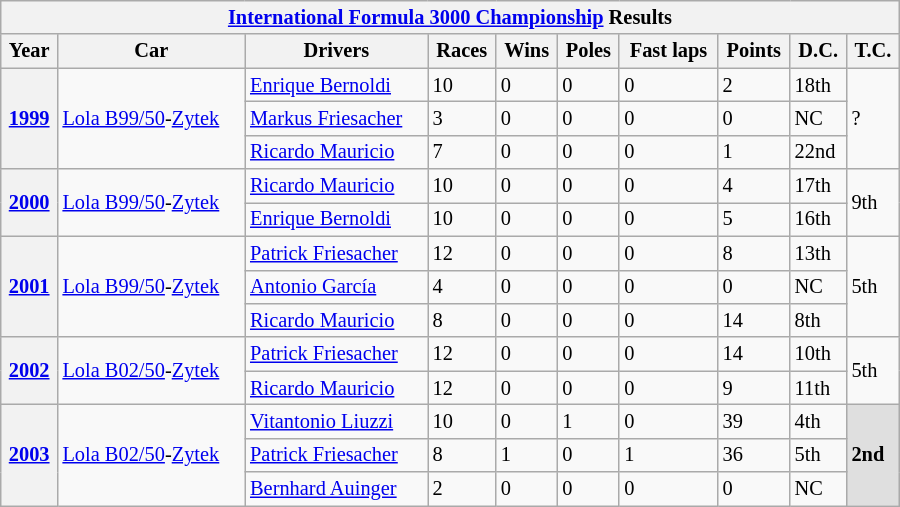<table class="wikitable" style="font-size:85%; width:600px">
<tr>
<th colspan=10><a href='#'>International Formula 3000 Championship</a> Results</th>
</tr>
<tr>
<th>Year</th>
<th>Car</th>
<th>Drivers</th>
<th>Races</th>
<th>Wins</th>
<th>Poles</th>
<th>Fast laps</th>
<th>Points</th>
<th>D.C.</th>
<th>T.C.</th>
</tr>
<tr>
<th rowspan=3><a href='#'>1999</a></th>
<td rowspan=3><a href='#'>Lola B99/50</a>-<a href='#'>Zytek</a></td>
<td> <a href='#'>Enrique Bernoldi</a></td>
<td>10</td>
<td>0</td>
<td>0</td>
<td>0</td>
<td>2</td>
<td>18th</td>
<td rowspan=3>?</td>
</tr>
<tr>
<td> <a href='#'>Markus Friesacher</a></td>
<td>3</td>
<td>0</td>
<td>0</td>
<td>0</td>
<td>0</td>
<td>NC</td>
</tr>
<tr>
<td> <a href='#'>Ricardo Mauricio</a></td>
<td>7</td>
<td>0</td>
<td>0</td>
<td>0</td>
<td>1</td>
<td>22nd</td>
</tr>
<tr>
<th rowspan=2><a href='#'>2000</a></th>
<td rowspan=2><a href='#'>Lola B99/50</a>-<a href='#'>Zytek</a></td>
<td> <a href='#'>Ricardo Mauricio</a></td>
<td>10</td>
<td>0</td>
<td>0</td>
<td>0</td>
<td>4</td>
<td>17th</td>
<td rowspan=2>9th</td>
</tr>
<tr>
<td> <a href='#'>Enrique Bernoldi</a></td>
<td>10</td>
<td>0</td>
<td>0</td>
<td>0</td>
<td>5</td>
<td>16th</td>
</tr>
<tr>
<th rowspan=3><a href='#'>2001</a></th>
<td rowspan=3><a href='#'>Lola B99/50</a>-<a href='#'>Zytek</a></td>
<td> <a href='#'>Patrick Friesacher</a></td>
<td>12</td>
<td>0</td>
<td>0</td>
<td>0</td>
<td>8</td>
<td>13th</td>
<td rowspan=3>5th</td>
</tr>
<tr>
<td> <a href='#'>Antonio García</a></td>
<td>4</td>
<td>0</td>
<td>0</td>
<td>0</td>
<td>0</td>
<td>NC</td>
</tr>
<tr>
<td> <a href='#'>Ricardo Mauricio</a></td>
<td>8</td>
<td>0</td>
<td>0</td>
<td>0</td>
<td>14</td>
<td>8th</td>
</tr>
<tr>
<th rowspan=2><a href='#'>2002</a></th>
<td rowspan=2><a href='#'>Lola B02/50</a>-<a href='#'>Zytek</a></td>
<td> <a href='#'>Patrick Friesacher</a></td>
<td>12</td>
<td>0</td>
<td>0</td>
<td>0</td>
<td>14</td>
<td>10th</td>
<td rowspan=2>5th</td>
</tr>
<tr>
<td> <a href='#'>Ricardo Mauricio</a></td>
<td>12</td>
<td>0</td>
<td>0</td>
<td>0</td>
<td>9</td>
<td>11th</td>
</tr>
<tr>
<th rowspan=3><a href='#'>2003</a></th>
<td rowspan=3><a href='#'>Lola B02/50</a>-<a href='#'>Zytek</a></td>
<td> <a href='#'>Vitantonio Liuzzi</a></td>
<td>10</td>
<td>0</td>
<td>1</td>
<td>0</td>
<td>39</td>
<td>4th</td>
<td rowspan=3 style="background:#DFDFDF;"><strong>2nd</strong></td>
</tr>
<tr>
<td> <a href='#'>Patrick Friesacher</a></td>
<td>8</td>
<td>1</td>
<td>0</td>
<td>1</td>
<td>36</td>
<td>5th</td>
</tr>
<tr>
<td> <a href='#'>Bernhard Auinger</a></td>
<td>2</td>
<td>0</td>
<td>0</td>
<td>0</td>
<td>0</td>
<td>NC</td>
</tr>
</table>
